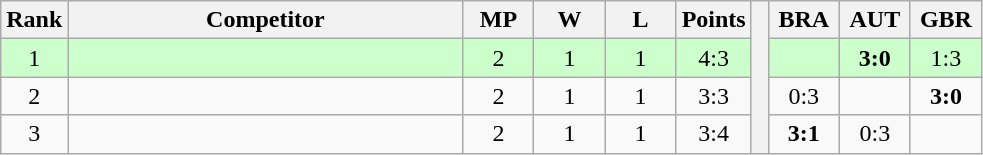<table class="wikitable" style="text-align:center">
<tr>
<th>Rank</th>
<th style="width:16em">Competitor</th>
<th style="width:2.5em">MP</th>
<th style="width:2.5em">W</th>
<th style="width:2.5em">L</th>
<th>Points</th>
<th rowspan="4"> </th>
<th style="width:2.5em">BRA</th>
<th style="width:2.5em">AUT</th>
<th style="width:2.5em">GBR</th>
</tr>
<tr style="background:#cfc;">
<td>1</td>
<td style="text-align:left"></td>
<td>2</td>
<td>1</td>
<td>1</td>
<td>4:3</td>
<td></td>
<td><strong>3:0</strong></td>
<td>1:3</td>
</tr>
<tr>
<td>2</td>
<td style="text-align:left"></td>
<td>2</td>
<td>1</td>
<td>1</td>
<td>3:3</td>
<td>0:3</td>
<td></td>
<td><strong>3:0</strong></td>
</tr>
<tr>
<td>3</td>
<td style="text-align:left"></td>
<td>2</td>
<td>1</td>
<td>1</td>
<td>3:4</td>
<td><strong>3:1</strong></td>
<td>0:3</td>
<td></td>
</tr>
</table>
